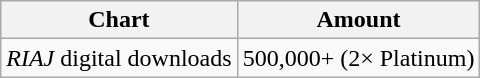<table class="wikitable">
<tr>
<th>Chart</th>
<th>Amount</th>
</tr>
<tr>
<td><em>RIAJ</em> digital downloads</td>
<td align="center">500,000+ (2× Platinum)</td>
</tr>
</table>
